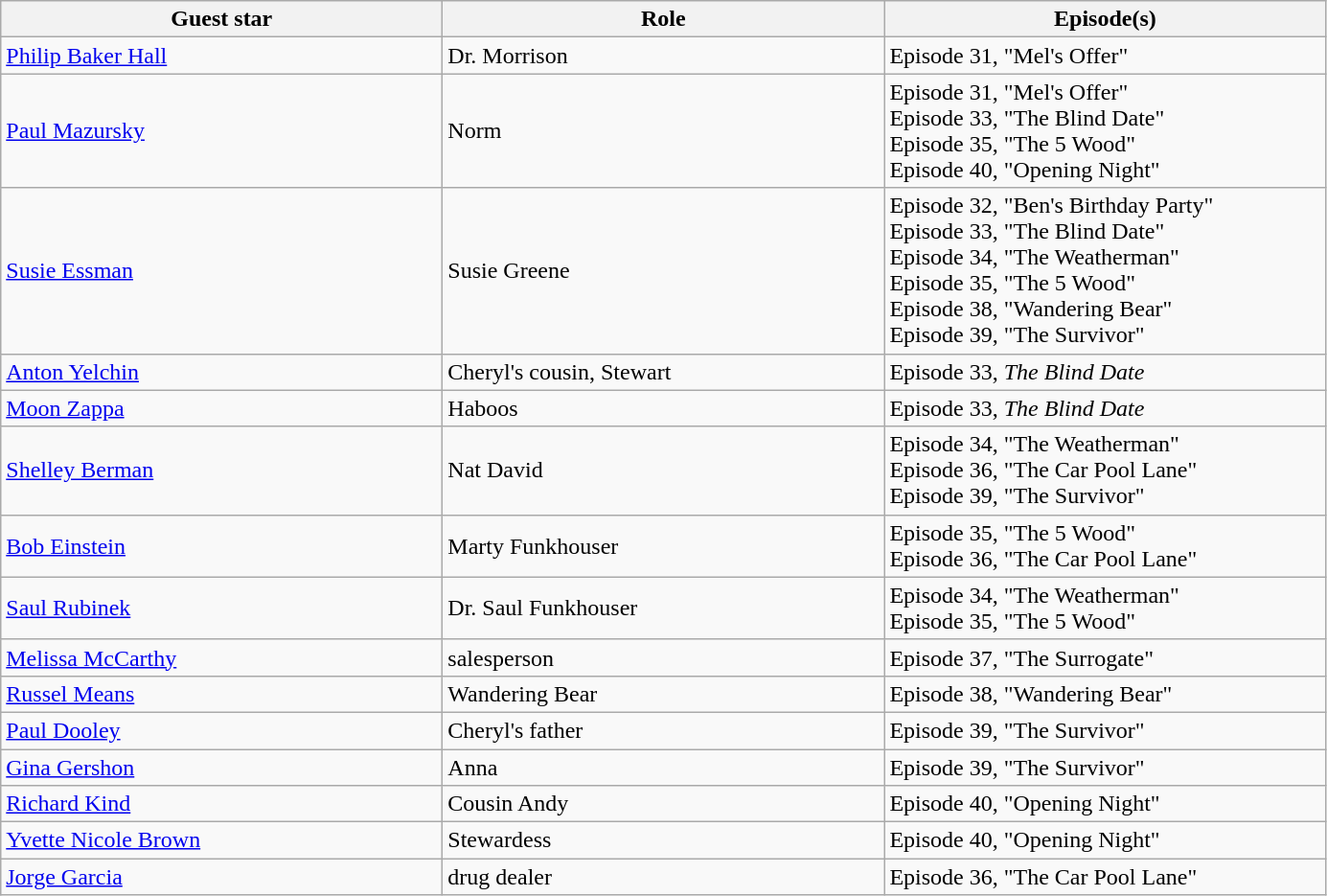<table class="wikitable">
<tr>
<th scope="col" style="width:300px;">Guest star</th>
<th scope="col" style="width:300px;">Role</th>
<th scope="col" style="width:300px;">Episode(s)</th>
</tr>
<tr>
<td><a href='#'>Philip Baker Hall</a></td>
<td>Dr. Morrison</td>
<td>Episode 31, "Mel's Offer"</td>
</tr>
<tr>
<td><a href='#'>Paul Mazursky</a></td>
<td>Norm</td>
<td>Episode 31, "Mel's Offer"<br>Episode 33, "The Blind Date"<br>Episode 35, "The 5 Wood"<br>Episode 40, "Opening Night"</td>
</tr>
<tr>
<td><a href='#'>Susie Essman</a></td>
<td>Susie Greene</td>
<td>Episode 32, "Ben's Birthday Party"<br>Episode 33, "The Blind Date"<br>Episode 34, "The Weatherman"<br>Episode 35, "The 5 Wood"<br>Episode 38, "Wandering Bear"<br>Episode 39, "The Survivor"</td>
</tr>
<tr>
<td><a href='#'>Anton Yelchin</a></td>
<td>Cheryl's cousin, Stewart</td>
<td>Episode 33, <em>The Blind Date</em></td>
</tr>
<tr>
<td><a href='#'>Moon Zappa</a></td>
<td>Haboos</td>
<td>Episode 33, <em>The Blind Date</em></td>
</tr>
<tr>
<td><a href='#'>Shelley Berman</a></td>
<td>Nat David</td>
<td>Episode 34, "The Weatherman"<br>Episode 36, "The Car Pool Lane"<br>Episode 39, "The Survivor"</td>
</tr>
<tr>
<td><a href='#'>Bob Einstein</a></td>
<td>Marty Funkhouser</td>
<td>Episode 35, "The 5 Wood"<br>Episode 36, "The Car Pool Lane"</td>
</tr>
<tr>
<td><a href='#'>Saul Rubinek</a></td>
<td>Dr. Saul Funkhouser</td>
<td>Episode 34, "The Weatherman"<br>Episode 35, "The 5 Wood"</td>
</tr>
<tr>
<td><a href='#'>Melissa McCarthy</a></td>
<td>salesperson</td>
<td>Episode 37, "The Surrogate"</td>
</tr>
<tr>
<td><a href='#'>Russel Means</a></td>
<td>Wandering Bear</td>
<td>Episode 38, "Wandering Bear"</td>
</tr>
<tr>
<td><a href='#'>Paul Dooley</a></td>
<td>Cheryl's father</td>
<td>Episode 39, "The Survivor"</td>
</tr>
<tr>
<td><a href='#'>Gina Gershon</a></td>
<td>Anna</td>
<td>Episode 39, "The Survivor"</td>
</tr>
<tr>
<td><a href='#'>Richard Kind</a></td>
<td>Cousin Andy</td>
<td>Episode 40, "Opening Night"</td>
</tr>
<tr>
<td><a href='#'>Yvette Nicole Brown</a></td>
<td>Stewardess</td>
<td>Episode 40, "Opening Night"</td>
</tr>
<tr>
<td><a href='#'>Jorge Garcia</a></td>
<td>drug dealer</td>
<td>Episode 36, "The Car Pool Lane"</td>
</tr>
</table>
